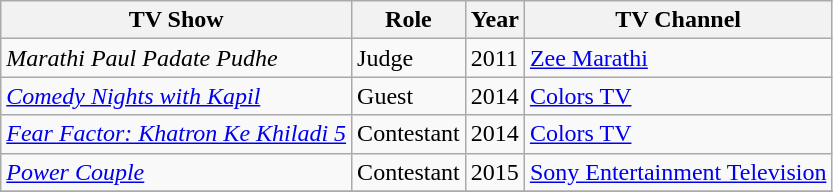<table class="wikitable">
<tr>
<th>TV Show</th>
<th>Role</th>
<th>Year</th>
<th>TV Channel</th>
</tr>
<tr>
<td><em>Marathi Paul Padate Pudhe</em></td>
<td>Judge</td>
<td>2011</td>
<td><a href='#'>Zee Marathi</a></td>
</tr>
<tr>
<td><em><a href='#'>Comedy Nights with Kapil</a></em></td>
<td>Guest</td>
<td>2014</td>
<td><a href='#'>Colors TV</a></td>
</tr>
<tr>
<td><em><a href='#'>Fear Factor: Khatron Ke Khiladi 5</a></em></td>
<td>Contestant</td>
<td>2014</td>
<td><a href='#'>Colors TV</a></td>
</tr>
<tr>
<td><em><a href='#'>Power Couple</a></em></td>
<td>Contestant</td>
<td>2015</td>
<td><a href='#'>Sony Entertainment Television</a></td>
</tr>
<tr>
</tr>
</table>
